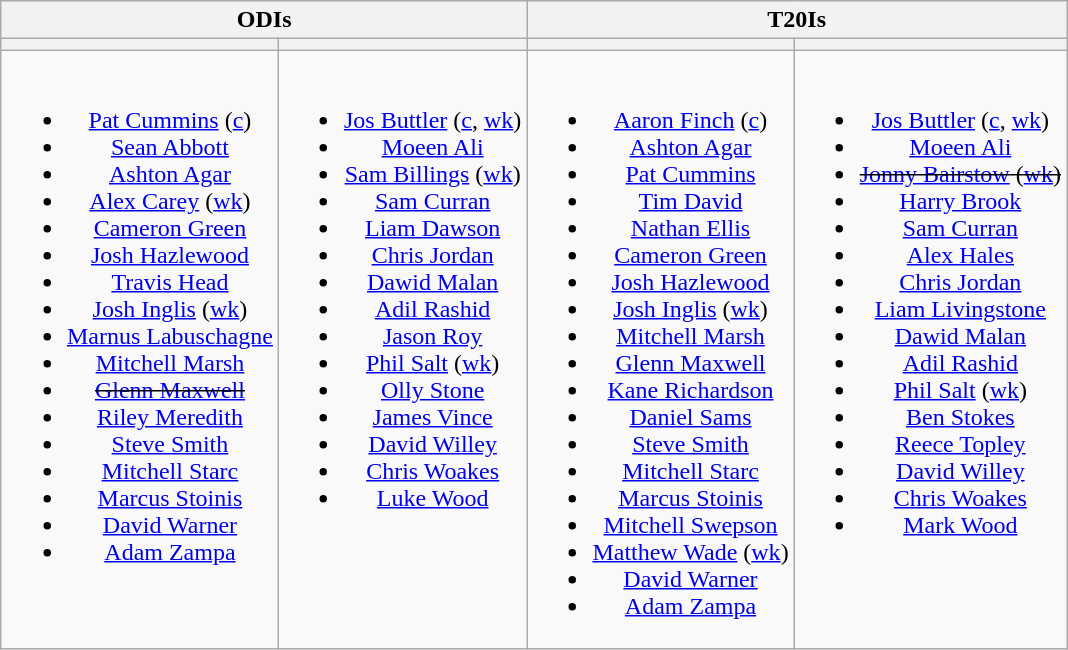<table class="wikitable" style="text-align:center; margin:auto">
<tr>
<th colspan=2>ODIs</th>
<th colspan=2>T20Is</th>
</tr>
<tr>
<th></th>
<th></th>
<th></th>
<th></th>
</tr>
<tr style="vertical-align:top">
<td><br><ul><li><a href='#'>Pat Cummins</a> (<a href='#'>c</a>)</li><li><a href='#'>Sean Abbott</a></li><li><a href='#'>Ashton Agar</a></li><li><a href='#'>Alex Carey</a> (<a href='#'>wk</a>)</li><li><a href='#'>Cameron Green</a></li><li><a href='#'>Josh Hazlewood</a></li><li><a href='#'>Travis Head</a></li><li><a href='#'>Josh Inglis</a> (<a href='#'>wk</a>)</li><li><a href='#'>Marnus Labuschagne</a></li><li><a href='#'>Mitchell Marsh</a></li><li><s><a href='#'>Glenn Maxwell</a></s></li><li><a href='#'>Riley Meredith</a></li><li><a href='#'>Steve Smith</a></li><li><a href='#'>Mitchell Starc</a></li><li><a href='#'>Marcus Stoinis</a></li><li><a href='#'>David Warner</a></li><li><a href='#'>Adam Zampa</a></li></ul></td>
<td><br><ul><li><a href='#'>Jos Buttler</a> (<a href='#'>c</a>, <a href='#'>wk</a>)</li><li><a href='#'>Moeen Ali</a></li><li><a href='#'>Sam Billings</a> (<a href='#'>wk</a>)</li><li><a href='#'>Sam Curran</a></li><li><a href='#'>Liam Dawson</a></li><li><a href='#'>Chris Jordan</a></li><li><a href='#'>Dawid Malan</a></li><li><a href='#'>Adil Rashid</a></li><li><a href='#'>Jason Roy</a></li><li><a href='#'>Phil Salt</a> (<a href='#'>wk</a>)</li><li><a href='#'>Olly Stone</a></li><li><a href='#'>James Vince</a></li><li><a href='#'>David Willey</a></li><li><a href='#'>Chris Woakes</a></li><li><a href='#'>Luke Wood</a></li></ul></td>
<td><br><ul><li><a href='#'>Aaron Finch</a> (<a href='#'>c</a>)</li><li><a href='#'>Ashton Agar</a></li><li><a href='#'>Pat Cummins</a></li><li><a href='#'>Tim David</a></li><li><a href='#'>Nathan Ellis</a></li><li><a href='#'>Cameron Green</a></li><li><a href='#'>Josh Hazlewood</a></li><li><a href='#'>Josh Inglis</a> (<a href='#'>wk</a>)</li><li><a href='#'>Mitchell Marsh</a></li><li><a href='#'>Glenn Maxwell</a></li><li><a href='#'>Kane Richardson</a></li><li><a href='#'>Daniel Sams</a></li><li><a href='#'>Steve Smith</a></li><li><a href='#'>Mitchell Starc</a></li><li><a href='#'>Marcus Stoinis</a></li><li><a href='#'>Mitchell Swepson</a></li><li><a href='#'>Matthew Wade</a> (<a href='#'>wk</a>)</li><li><a href='#'>David Warner</a></li><li><a href='#'>Adam Zampa</a></li></ul></td>
<td><br><ul><li><a href='#'>Jos Buttler</a> (<a href='#'>c</a>, <a href='#'>wk</a>)</li><li><a href='#'>Moeen Ali</a></li><li><s><a href='#'>Jonny Bairstow</a> (<a href='#'>wk</a>)</s></li><li><a href='#'>Harry Brook</a></li><li><a href='#'>Sam Curran</a></li><li><a href='#'>Alex Hales</a></li><li><a href='#'>Chris Jordan</a></li><li><a href='#'>Liam Livingstone</a></li><li><a href='#'>Dawid Malan</a></li><li><a href='#'>Adil Rashid</a></li><li><a href='#'>Phil Salt</a> (<a href='#'>wk</a>)</li><li><a href='#'>Ben Stokes</a></li><li><a href='#'>Reece Topley</a></li><li><a href='#'>David Willey</a></li><li><a href='#'>Chris Woakes</a></li><li><a href='#'>Mark Wood</a></li></ul></td>
</tr>
</table>
